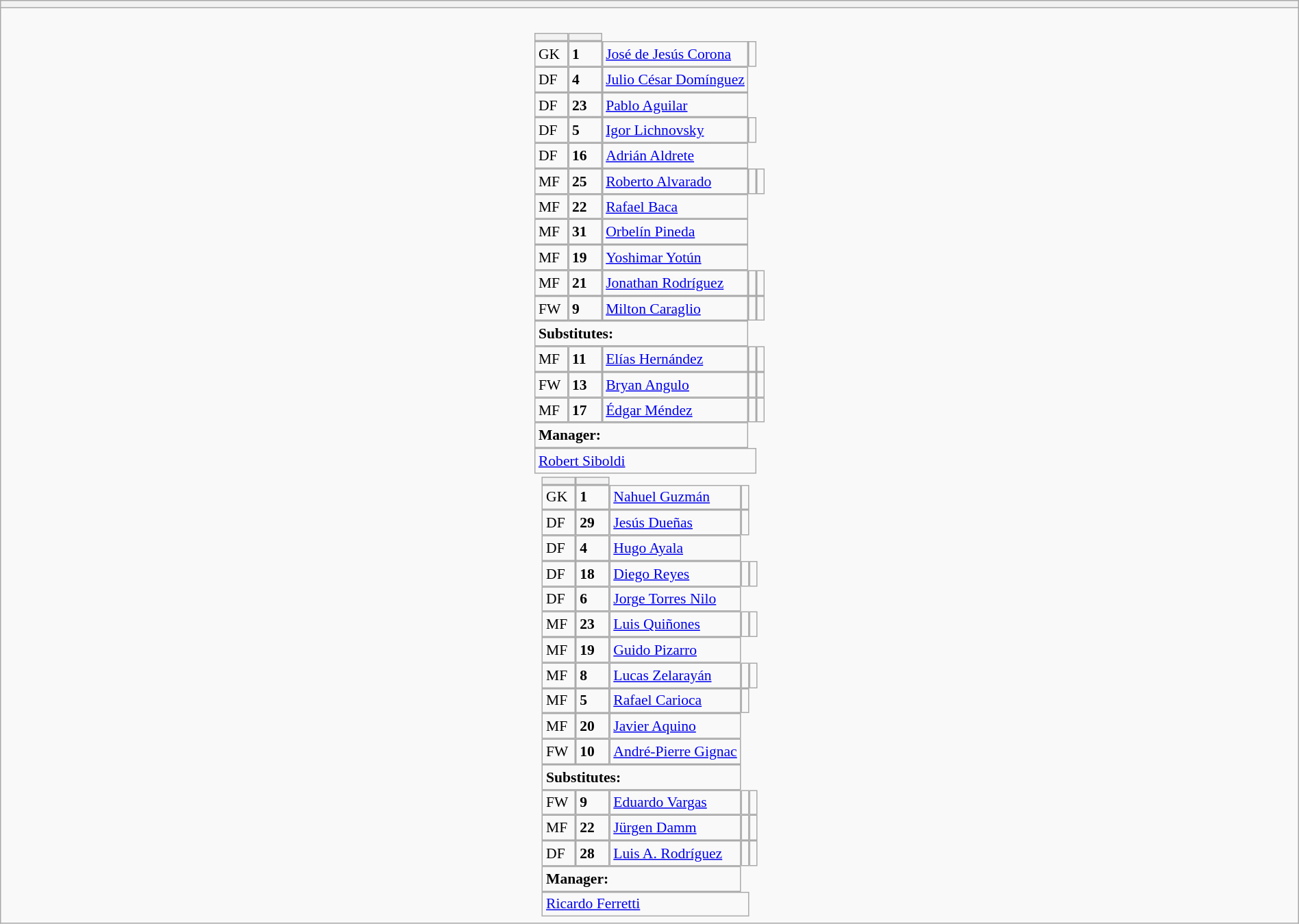<table style="width:100%" class="wikitable collapsible collapsed">
<tr>
<th></th>
</tr>
<tr>
<td><br>






<table style="font-size:90%; margin:0.2em auto;" cellspacing="0" cellpadding="0">
<tr>
<th width="25"></th>
<th width="25"></th>
</tr>
<tr>
<td>GK</td>
<td><strong>1</strong></td>
<td> <a href='#'>José de Jesús Corona</a></td>
<td></td>
</tr>
<tr>
<td>DF</td>
<td><strong>4 </strong></td>
<td> <a href='#'>Julio César Domínguez</a></td>
</tr>
<tr>
<td>DF</td>
<td><strong> 23</strong></td>
<td> <a href='#'>Pablo Aguilar</a></td>
</tr>
<tr>
<td>DF</td>
<td><strong>5 </strong></td>
<td> <a href='#'>Igor Lichnovsky</a></td>
<td></td>
</tr>
<tr>
<td>DF</td>
<td><strong>16 </strong></td>
<td> <a href='#'>Adrián Aldrete</a></td>
</tr>
<tr>
<td>MF</td>
<td><strong>25 </strong></td>
<td> <a href='#'>Roberto Alvarado</a></td>
<td></td>
<td></td>
</tr>
<tr>
<td>MF</td>
<td><strong>22 </strong></td>
<td> <a href='#'>Rafael Baca</a></td>
</tr>
<tr>
<td>MF</td>
<td><strong>31 </strong></td>
<td> <a href='#'>Orbelín Pineda</a></td>
</tr>
<tr>
<td>MF</td>
<td><strong> 19</strong></td>
<td> <a href='#'>Yoshimar Yotún</a></td>
</tr>
<tr>
<td>MF</td>
<td><strong>21 </strong></td>
<td> <a href='#'>Jonathan Rodríguez</a></td>
<td></td>
<td></td>
</tr>
<tr>
<td>FW</td>
<td><strong>9 </strong></td>
<td> <a href='#'>Milton Caraglio</a></td>
<td></td>
<td></td>
</tr>
<tr>
<td colspan=3><strong>Substitutes:</strong></td>
</tr>
<tr>
<td>MF</td>
<td><strong>11</strong></td>
<td> <a href='#'>Elías Hernández</a></td>
<td></td>
<td></td>
</tr>
<tr>
<td>FW</td>
<td><strong>13</strong></td>
<td> <a href='#'>Bryan Angulo</a></td>
<td></td>
<td></td>
</tr>
<tr>
<td>MF</td>
<td><strong>17</strong></td>
<td> <a href='#'>Édgar Méndez</a></td>
<td></td>
<td></td>
</tr>
<tr>
<td colspan=3><strong>Manager:</strong></td>
</tr>
<tr>
<td colspan=4> <a href='#'>Robert Siboldi</a></td>
</tr>
</table>
<table cellspacing="0" cellpadding="0" style="font-size:90%; margin:0.2em auto;">
<tr>
<th width="25"></th>
<th width="25"></th>
</tr>
<tr>
<td>GK</td>
<td><strong>1</strong></td>
<td> <a href='#'>Nahuel Guzmán</a></td>
<td></td>
</tr>
<tr>
<td>DF</td>
<td><strong>29</strong></td>
<td> <a href='#'>Jesús Dueñas</a></td>
<td></td>
</tr>
<tr>
<td>DF</td>
<td><strong>4</strong></td>
<td> <a href='#'>Hugo Ayala</a></td>
</tr>
<tr>
<td>DF</td>
<td><strong>18</strong></td>
<td> <a href='#'>Diego Reyes</a></td>
<td></td>
<td></td>
</tr>
<tr>
<td>DF</td>
<td><strong>6</strong></td>
<td> <a href='#'>Jorge Torres Nilo</a></td>
</tr>
<tr>
<td>MF</td>
<td><strong>23 </strong></td>
<td> <a href='#'>Luis Quiñones</a></td>
<td></td>
<td></td>
</tr>
<tr>
<td>MF</td>
<td><strong>19</strong></td>
<td> <a href='#'>Guido Pizarro</a></td>
</tr>
<tr>
<td>MF</td>
<td><strong> 8</strong></td>
<td> <a href='#'>Lucas Zelarayán</a></td>
<td></td>
<td></td>
</tr>
<tr>
<td>MF</td>
<td><strong>5 </strong></td>
<td> <a href='#'>Rafael Carioca</a></td>
<td></td>
</tr>
<tr>
<td>MF</td>
<td><strong>20</strong></td>
<td> <a href='#'>Javier Aquino</a></td>
</tr>
<tr>
<td>FW</td>
<td><strong>10</strong></td>
<td> <a href='#'>André-Pierre Gignac</a></td>
</tr>
<tr>
<td colspan=3><strong>Substitutes:</strong></td>
</tr>
<tr>
<td>FW</td>
<td><strong>9</strong></td>
<td> <a href='#'>Eduardo Vargas</a></td>
<td></td>
<td></td>
</tr>
<tr>
<td>MF</td>
<td><strong>22</strong></td>
<td> <a href='#'>Jürgen Damm</a></td>
<td></td>
<td></td>
</tr>
<tr>
<td>DF</td>
<td><strong>28</strong></td>
<td> <a href='#'>Luis A. Rodríguez</a></td>
<td></td>
<td></td>
</tr>
<tr>
<td colspan=3><strong>Manager:</strong></td>
</tr>
<tr>
<td colspan=4> <a href='#'>Ricardo Ferretti</a></td>
</tr>
</table>
</td>
</tr>
</table>
